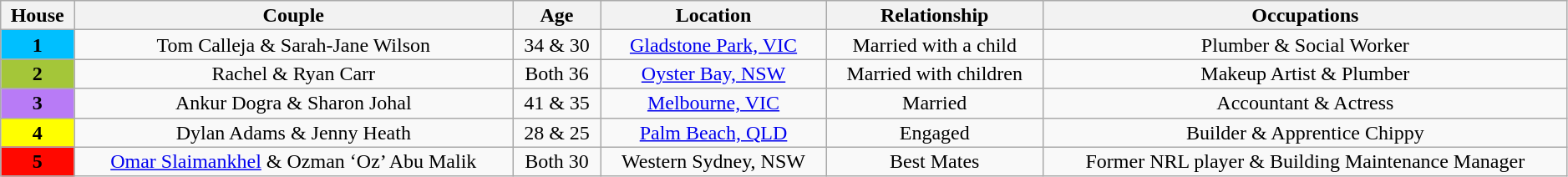<table class="wikitable plainrowheaders" style="text-align:center; line-height:16px; width:99%;">
<tr valign="top">
<th>House</th>
<th>Couple</th>
<th>Age</th>
<th>Location</th>
<th>Relationship</th>
<th>Occupations</th>
</tr>
<tr>
<th style="background:#00BFFF; color:black;">1</th>
<td>Tom Calleja & Sarah-Jane Wilson</td>
<td>34 & 30</td>
<td><a href='#'>Gladstone Park, VIC</a></td>
<td>Married with a child</td>
<td>Plumber & Social Worker</td>
</tr>
<tr>
<th style="background:#A4C639; color:black;">2</th>
<td>Rachel & Ryan Carr</td>
<td>Both 36</td>
<td><a href='#'>Oyster Bay, NSW</a></td>
<td>Married with children</td>
<td>Makeup Artist & Plumber</td>
</tr>
<tr>
<th style="background:#B87BF6; color:black;">3</th>
<td>Ankur Dogra & Sharon Johal</td>
<td>41 & 35</td>
<td><a href='#'>Melbourne, VIC</a></td>
<td>Married</td>
<td>Accountant & Actress</td>
</tr>
<tr>
<th style="background:yellow; color:black;">4</th>
<td>Dylan Adams & Jenny Heath</td>
<td>28 & 25</td>
<td><a href='#'>Palm Beach, QLD</a></td>
<td>Engaged</td>
<td>Builder & Apprentice Chippy</td>
</tr>
<tr>
<th style="background:#FF0800; color:black;">5</th>
<td><a href='#'>Omar Slaimankhel</a> & Ozman ‘Oz’ Abu Malik</td>
<td>Both 30</td>
<td>Western Sydney, NSW</td>
<td>Best Mates</td>
<td>Former NRL player & Building Maintenance Manager</td>
</tr>
</table>
